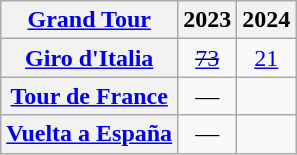<table class="wikitable plainrowheaders">
<tr>
<th scope="col"><a href='#'>Grand Tour</a></th>
<th scope="col">2023</th>
<th scope="col">2024</th>
</tr>
<tr style="text-align:center;">
<th scope="row"> <a href='#'>Giro d'Italia</a></th>
<td><s><a href='#'>73</a></s></td>
<td><a href='#'>21</a></td>
</tr>
<tr style="text-align:center;">
<th scope="row"> <a href='#'>Tour de France</a></th>
<td>—</td>
<td></td>
</tr>
<tr style="text-align:center;">
<th scope="row"> <a href='#'>Vuelta a España</a></th>
<td>—</td>
<td></td>
</tr>
</table>
